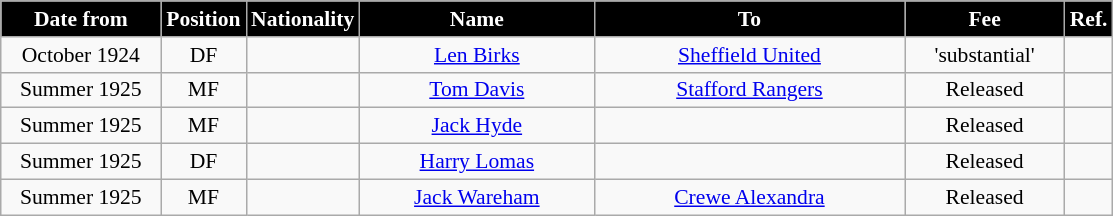<table class="wikitable" style="text-align:center; font-size:90%; ">
<tr>
<th style="background:#000000; color:white; width:100px;">Date from</th>
<th style="background:#000000; color:white; width:50px;">Position</th>
<th style="background:#000000; color:white; width:50px;">Nationality</th>
<th style="background:#000000; color:white; width:150px;">Name</th>
<th style="background:#000000; color:white; width:200px;">To</th>
<th style="background:#000000; color:white; width:100px;">Fee</th>
<th style="background:#000000; color:white; width:25px;">Ref.</th>
</tr>
<tr>
<td>October 1924</td>
<td>DF</td>
<td></td>
<td><a href='#'>Len Birks</a></td>
<td><a href='#'>Sheffield United</a></td>
<td>'substantial'</td>
<td></td>
</tr>
<tr>
<td>Summer 1925</td>
<td>MF</td>
<td></td>
<td><a href='#'>Tom Davis</a></td>
<td><a href='#'>Stafford Rangers</a></td>
<td>Released</td>
<td></td>
</tr>
<tr>
<td>Summer 1925</td>
<td>MF</td>
<td></td>
<td><a href='#'>Jack Hyde</a></td>
<td></td>
<td>Released</td>
<td></td>
</tr>
<tr>
<td>Summer 1925</td>
<td>DF</td>
<td></td>
<td><a href='#'>Harry Lomas</a></td>
<td></td>
<td>Released</td>
<td></td>
</tr>
<tr>
<td>Summer 1925</td>
<td>MF</td>
<td></td>
<td><a href='#'>Jack Wareham</a></td>
<td><a href='#'>Crewe Alexandra</a></td>
<td>Released</td>
<td></td>
</tr>
</table>
